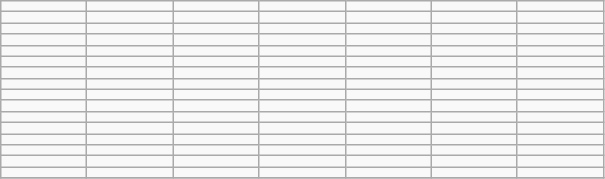<table class="wikitable">
<tr>
<td width="50px"></td>
<td width="50px"></td>
<td width="50px"></td>
<td width="50px"></td>
<td width="50px"></td>
<td width="50px"></td>
<td width="50px"></td>
</tr>
<tr>
<td></td>
<td></td>
<td></td>
<td></td>
<td></td>
<td></td>
<td></td>
</tr>
<tr>
<td></td>
<td></td>
<td></td>
<td></td>
<td></td>
<td></td>
<td></td>
</tr>
<tr>
<td></td>
<td></td>
<td></td>
<td></td>
<td></td>
<td></td>
<td></td>
</tr>
<tr>
<td></td>
<td></td>
<td></td>
<td></td>
<td></td>
<td></td>
<td></td>
</tr>
<tr>
<td></td>
<td></td>
<td></td>
<td></td>
<td></td>
<td></td>
<td></td>
</tr>
<tr>
<td></td>
<td></td>
<td></td>
<td></td>
<td></td>
<td></td>
<td></td>
</tr>
<tr>
<td></td>
<td></td>
<td></td>
<td></td>
<td></td>
<td></td>
<td></td>
</tr>
<tr>
<td></td>
<td></td>
<td></td>
<td></td>
<td></td>
<td></td>
<td></td>
</tr>
<tr>
<td></td>
<td></td>
<td></td>
<td></td>
<td></td>
<td></td>
<td></td>
</tr>
<tr>
<td></td>
<td></td>
<td></td>
<td></td>
<td></td>
<td></td>
<td></td>
</tr>
<tr>
<td></td>
<td></td>
<td></td>
<td></td>
<td></td>
<td></td>
<td></td>
</tr>
<tr>
<td></td>
<td></td>
<td></td>
<td></td>
<td></td>
<td></td>
<td></td>
</tr>
<tr>
<td></td>
<td></td>
<td></td>
<td></td>
<td></td>
<td></td>
<td></td>
</tr>
<tr>
<td></td>
<td></td>
<td></td>
<td></td>
<td></td>
<td></td>
<td></td>
</tr>
<tr>
<td></td>
<td></td>
<td></td>
<td></td>
<td></td>
<td></td>
<td></td>
</tr>
<tr>
</tr>
</table>
